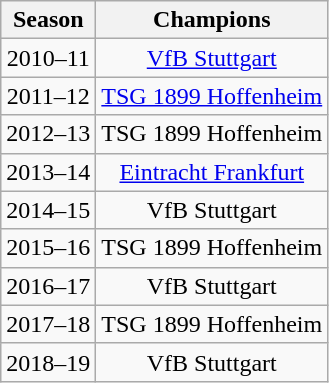<table class="wikitable">
<tr>
<th>Season</th>
<th>Champions</th>
</tr>
<tr align="center">
<td>2010–11</td>
<td><a href='#'>VfB Stuttgart</a></td>
</tr>
<tr align="center">
<td>2011–12</td>
<td><a href='#'>TSG 1899 Hoffenheim</a></td>
</tr>
<tr align="center">
<td>2012–13</td>
<td>TSG 1899 Hoffenheim</td>
</tr>
<tr align="center">
<td>2013–14</td>
<td><a href='#'>Eintracht Frankfurt</a></td>
</tr>
<tr align="center">
<td>2014–15</td>
<td>VfB Stuttgart</td>
</tr>
<tr align="center">
<td>2015–16</td>
<td>TSG 1899 Hoffenheim</td>
</tr>
<tr align="center">
<td>2016–17</td>
<td>VfB Stuttgart</td>
</tr>
<tr align="center">
<td>2017–18</td>
<td>TSG 1899 Hoffenheim</td>
</tr>
<tr align="center">
<td>2018–19</td>
<td>VfB Stuttgart</td>
</tr>
</table>
